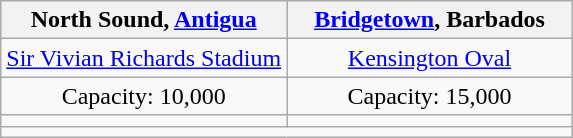<table class="wikitable" style="text-align:center;">
<tr>
<th width="50%">North Sound, <a href='#'>Antigua</a></th>
<th width="50%"><a href='#'>Bridgetown</a>, Barbados</th>
</tr>
<tr>
<td><a href='#'>Sir Vivian Richards Stadium</a></td>
<td><a href='#'>Kensington Oval</a></td>
</tr>
<tr>
<td>Capacity: 10,000</td>
<td>Capacity: 15,000</td>
</tr>
<tr>
<td></td>
<td></td>
</tr>
<tr>
<td colspan=2><div></div></td>
</tr>
</table>
